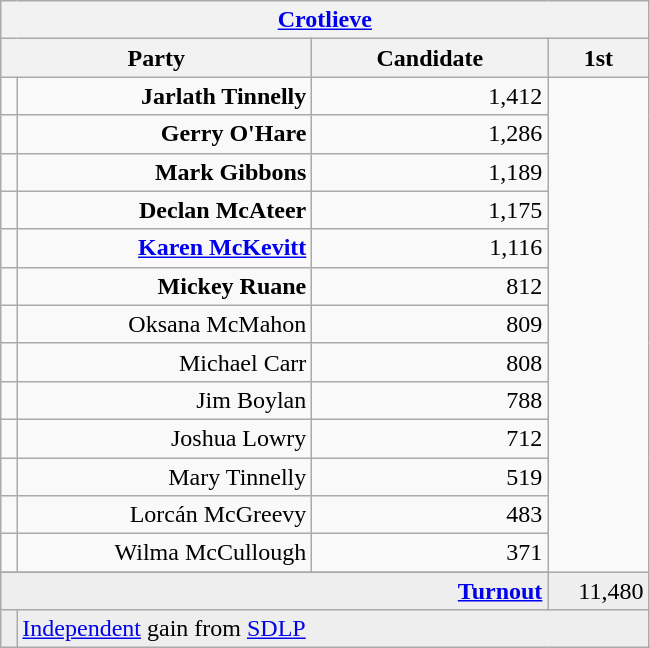<table class="wikitable">
<tr>
<th colspan="4" align="center"><a href='#'>Crotlieve</a></th>
</tr>
<tr>
<th colspan="2" align="center" width=200>Party</th>
<th width=150>Candidate</th>
<th width=60>1st </th>
</tr>
<tr>
<td></td>
<td align="right"><strong>Jarlath Tinnelly</strong></td>
<td align="right">1,412</td>
</tr>
<tr>
<td></td>
<td align="right"><strong>Gerry O'Hare</strong></td>
<td align="right">1,286</td>
</tr>
<tr>
<td></td>
<td align="right"><strong>Mark Gibbons</strong></td>
<td align="right">1,189</td>
</tr>
<tr>
<td></td>
<td align="right"><strong>Declan McAteer</strong></td>
<td align="right">1,175</td>
</tr>
<tr>
<td></td>
<td align="right"><strong><a href='#'>Karen McKevitt</a></strong></td>
<td align="right">1,116</td>
</tr>
<tr>
<td></td>
<td align="right"><strong>Mickey Ruane</strong></td>
<td align="right">812</td>
</tr>
<tr>
<td></td>
<td align="right">Oksana McMahon</td>
<td align="right">809</td>
</tr>
<tr>
<td></td>
<td align="right">Michael Carr</td>
<td align="right">808</td>
</tr>
<tr>
<td></td>
<td align="right">Jim Boylan</td>
<td align="right">788</td>
</tr>
<tr>
<td></td>
<td align="right">Joshua Lowry</td>
<td align="right">712</td>
</tr>
<tr>
<td></td>
<td align="right">Mary Tinnelly</td>
<td align="right">519</td>
</tr>
<tr>
<td></td>
<td align="right">Lorcán McGreevy</td>
<td align="right">483</td>
</tr>
<tr>
<td></td>
<td align="right">Wilma McCullough</td>
<td align="right">371</td>
</tr>
<tr>
</tr>
<tr bgcolor="EEEEEE">
<td colspan=3 align="right"><strong><a href='#'>Turnout</a></strong></td>
<td align="right">11,480</td>
</tr>
<tr bgcolor="EEEEEE">
<td bgcolor=></td>
<td colspan=4 bgcolor="EEEEEE"><a href='#'>Independent</a> gain from <a href='#'>SDLP</a></td>
</tr>
</table>
